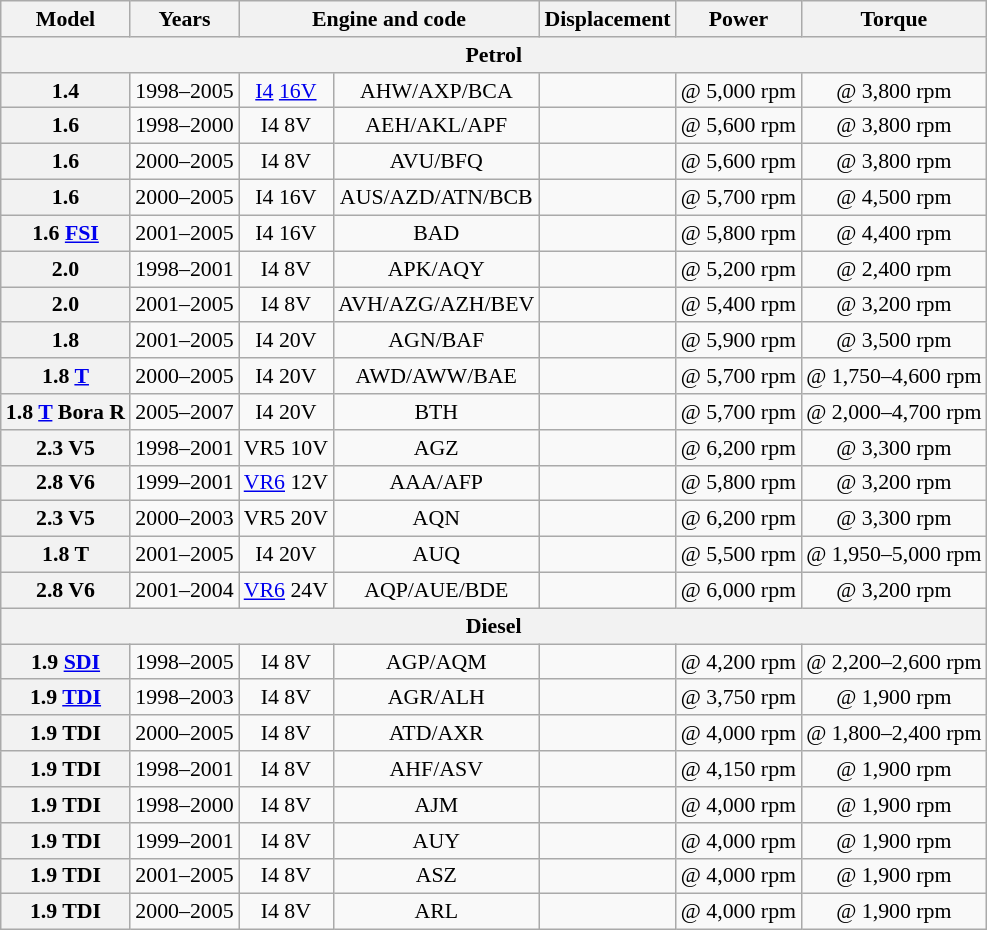<table class="wikitable sortable" style="text-align:center; font-size:91%;">
<tr>
<th>Model</th>
<th>Years</th>
<th colspan="2">Engine and code</th>
<th>Displacement</th>
<th>Power</th>
<th>Torque</th>
</tr>
<tr>
<th colspan="7">Petrol</th>
</tr>
<tr>
<th>1.4</th>
<td>1998–2005</td>
<td><a href='#'>I4</a> <a href='#'>16V</a></td>
<td>AHW/AXP/BCA</td>
<td></td>
<td> @ 5,000 rpm</td>
<td> @ 3,800 rpm</td>
</tr>
<tr>
<th>1.6</th>
<td>1998–2000</td>
<td>I4 8V</td>
<td>AEH/AKL/APF</td>
<td></td>
<td> @ 5,600 rpm</td>
<td> @ 3,800 rpm</td>
</tr>
<tr>
<th>1.6</th>
<td>2000–2005</td>
<td>I4 8V</td>
<td>AVU/BFQ</td>
<td></td>
<td> @ 5,600 rpm</td>
<td> @ 3,800 rpm</td>
</tr>
<tr>
<th>1.6</th>
<td>2000–2005</td>
<td>I4 16V</td>
<td>AUS/AZD/ATN/BCB</td>
<td></td>
<td> @ 5,700 rpm</td>
<td> @ 4,500 rpm</td>
</tr>
<tr>
<th>1.6 <a href='#'>FSI</a></th>
<td>2001–2005</td>
<td>I4 16V</td>
<td>BAD</td>
<td></td>
<td> @ 5,800 rpm</td>
<td> @ 4,400 rpm</td>
</tr>
<tr>
<th>2.0</th>
<td>1998–2001</td>
<td>I4 8V</td>
<td>APK/AQY</td>
<td></td>
<td> @ 5,200 rpm</td>
<td> @ 2,400 rpm</td>
</tr>
<tr>
<th>2.0</th>
<td>2001–2005</td>
<td>I4 8V</td>
<td>AVH/AZG/AZH/BEV</td>
<td></td>
<td> @ 5,400 rpm</td>
<td> @ 3,200 rpm</td>
</tr>
<tr>
<th>1.8</th>
<td>2001–2005</td>
<td>I4 20V</td>
<td>AGN/BAF</td>
<td></td>
<td> @ 5,900 rpm</td>
<td> @ 3,500 rpm</td>
</tr>
<tr>
<th>1.8 <a href='#'>T</a></th>
<td>2000–2005</td>
<td>I4 20V</td>
<td>AWD/AWW/BAE</td>
<td></td>
<td> @ 5,700 rpm</td>
<td> @ 1,750–4,600 rpm</td>
</tr>
<tr>
<th>1.8 <a href='#'>T</a> <strong>Bora R</strong></th>
<td>2005–2007</td>
<td>I4 20V</td>
<td>BTH</td>
<td></td>
<td> @ 5,700 rpm</td>
<td> @ 2,000–4,700 rpm</td>
</tr>
<tr>
<th>2.3 V5</th>
<td>1998–2001</td>
<td>VR5 10V</td>
<td>AGZ</td>
<td></td>
<td> @ 6,200 rpm</td>
<td> @ 3,300 rpm</td>
</tr>
<tr>
<th>2.8 V6</th>
<td>1999–2001</td>
<td><a href='#'>VR6</a> 12V</td>
<td>AAA/AFP</td>
<td></td>
<td> @ 5,800 rpm</td>
<td> @ 3,200 rpm</td>
</tr>
<tr>
<th>2.3 V5</th>
<td>2000–2003</td>
<td>VR5 20V</td>
<td>AQN</td>
<td></td>
<td> @ 6,200 rpm</td>
<td> @ 3,300 rpm</td>
</tr>
<tr>
<th>1.8 T</th>
<td>2001–2005</td>
<td>I4 20V</td>
<td>AUQ</td>
<td></td>
<td> @ 5,500 rpm</td>
<td> @ 1,950–5,000 rpm</td>
</tr>
<tr>
<th>2.8 V6</th>
<td>2001–2004</td>
<td><a href='#'>VR6</a> 24V</td>
<td>AQP/AUE/BDE</td>
<td></td>
<td> @ 6,000 rpm</td>
<td> @ 3,200 rpm</td>
</tr>
<tr>
<th colspan="7">Diesel</th>
</tr>
<tr>
<th>1.9 <a href='#'>SDI</a></th>
<td>1998–2005</td>
<td>I4 8V</td>
<td>AGP/AQM</td>
<td></td>
<td> @ 4,200 rpm</td>
<td> @ 2,200–2,600 rpm</td>
</tr>
<tr>
<th>1.9 <a href='#'>TDI</a></th>
<td>1998–2003</td>
<td>I4 8V</td>
<td>AGR/ALH</td>
<td></td>
<td> @ 3,750 rpm</td>
<td> @ 1,900 rpm</td>
</tr>
<tr>
<th>1.9 TDI</th>
<td>2000–2005</td>
<td>I4 8V</td>
<td>ATD/AXR</td>
<td></td>
<td> @ 4,000 rpm</td>
<td> @ 1,800–2,400 rpm</td>
</tr>
<tr>
<th>1.9 TDI</th>
<td>1998–2001</td>
<td>I4 8V</td>
<td>AHF/ASV</td>
<td></td>
<td> @ 4,150 rpm</td>
<td> @ 1,900 rpm</td>
</tr>
<tr>
<th>1.9 TDI</th>
<td>1998–2000</td>
<td>I4 8V</td>
<td>AJM</td>
<td></td>
<td> @ 4,000 rpm</td>
<td> @ 1,900 rpm</td>
</tr>
<tr>
<th>1.9 TDI</th>
<td>1999–2001</td>
<td>I4 8V</td>
<td>AUY</td>
<td></td>
<td> @ 4,000 rpm</td>
<td> @ 1,900 rpm</td>
</tr>
<tr>
<th>1.9 TDI</th>
<td>2001–2005</td>
<td>I4 8V</td>
<td>ASZ</td>
<td></td>
<td> @ 4,000 rpm</td>
<td> @ 1,900 rpm</td>
</tr>
<tr>
<th>1.9 TDI</th>
<td>2000–2005</td>
<td>I4 8V</td>
<td>ARL</td>
<td></td>
<td> @ 4,000 rpm</td>
<td> @ 1,900 rpm</td>
</tr>
</table>
